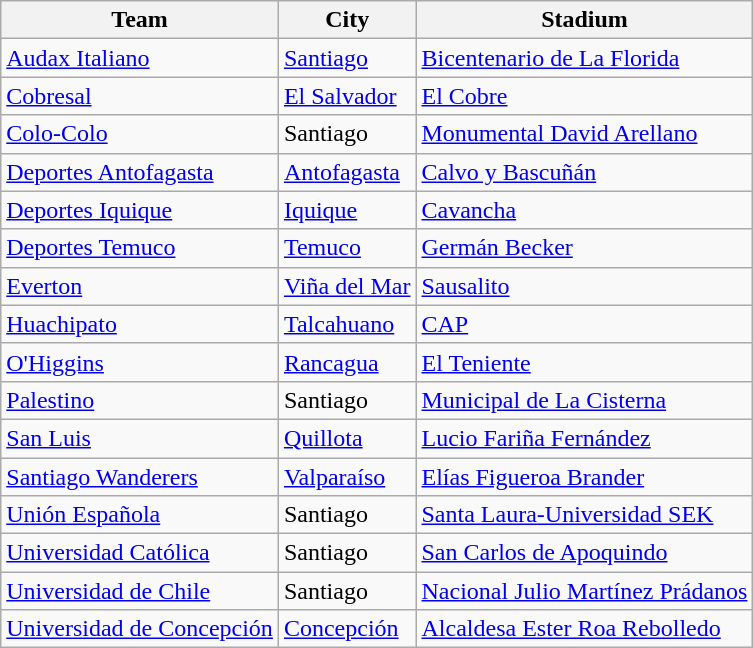<table class="wikitable sortable">
<tr>
<th>Team</th>
<th>City</th>
<th>Stadium</th>
</tr>
<tr>
<td><a href='#'>Audax Italiano</a></td>
<td><a href='#'>Santiago</a></td>
<td><a href='#'>Bicentenario de La Florida</a></td>
</tr>
<tr>
<td><a href='#'>Cobresal</a></td>
<td><a href='#'>El Salvador</a></td>
<td><a href='#'>El Cobre</a></td>
</tr>
<tr>
<td><a href='#'>Colo-Colo</a></td>
<td>Santiago</td>
<td><a href='#'>Monumental David Arellano</a></td>
</tr>
<tr>
<td><a href='#'>Deportes Antofagasta</a></td>
<td><a href='#'>Antofagasta</a></td>
<td><a href='#'>Calvo y Bascuñán</a></td>
</tr>
<tr>
<td><a href='#'>Deportes Iquique</a></td>
<td><a href='#'>Iquique</a></td>
<td><a href='#'>Cavancha</a></td>
</tr>
<tr>
<td><a href='#'>Deportes Temuco</a></td>
<td><a href='#'>Temuco</a></td>
<td><a href='#'>Germán Becker</a></td>
</tr>
<tr>
<td><a href='#'>Everton</a></td>
<td><a href='#'>Viña del Mar</a></td>
<td><a href='#'>Sausalito</a></td>
</tr>
<tr>
<td><a href='#'>Huachipato</a></td>
<td><a href='#'>Talcahuano</a></td>
<td><a href='#'>CAP</a></td>
</tr>
<tr>
<td><a href='#'>O'Higgins</a></td>
<td><a href='#'>Rancagua</a></td>
<td><a href='#'>El Teniente</a></td>
</tr>
<tr>
<td><a href='#'>Palestino</a></td>
<td>Santiago</td>
<td><a href='#'>Municipal de La Cisterna</a></td>
</tr>
<tr>
<td><a href='#'>San Luis</a></td>
<td><a href='#'>Quillota</a></td>
<td><a href='#'>Lucio Fariña Fernández</a></td>
</tr>
<tr>
<td><a href='#'>Santiago Wanderers</a></td>
<td><a href='#'>Valparaíso</a></td>
<td><a href='#'>Elías Figueroa Brander</a></td>
</tr>
<tr>
<td><a href='#'>Unión Española</a></td>
<td>Santiago</td>
<td><a href='#'>Santa Laura-Universidad SEK</a></td>
</tr>
<tr>
<td><a href='#'>Universidad Católica</a></td>
<td>Santiago</td>
<td><a href='#'>San Carlos de Apoquindo</a></td>
</tr>
<tr>
<td><a href='#'>Universidad de Chile</a></td>
<td>Santiago</td>
<td><a href='#'>Nacional Julio Martínez Prádanos</a></td>
</tr>
<tr>
<td><a href='#'>Universidad de Concepción</a></td>
<td><a href='#'>Concepción</a></td>
<td><a href='#'>Alcaldesa Ester Roa Rebolledo</a></td>
</tr>
</table>
